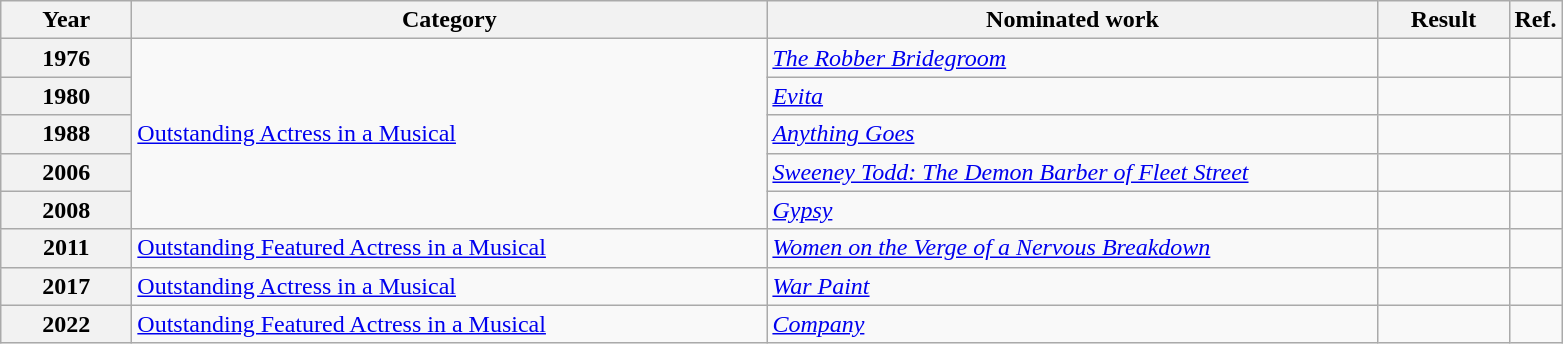<table class=wikitable>
<tr>
<th scope="col" style="width:5em;">Year</th>
<th scope="col" style="width:26em;">Category</th>
<th scope="col" style="width:25em;">Nominated work</th>
<th scope="col" style="width:5em;">Result</th>
<th>Ref.</th>
</tr>
<tr>
<th Scope=row>1976</th>
<td rowspan="5"><a href='#'>Outstanding Actress in a Musical</a></td>
<td><em><a href='#'>The Robber Bridegroom</a></em></td>
<td></td>
<td></td>
</tr>
<tr>
<th Scope=row>1980</th>
<td><em><a href='#'>Evita</a></em></td>
<td></td>
<td></td>
</tr>
<tr>
<th Scope=row>1988</th>
<td><em><a href='#'>Anything Goes</a></em></td>
<td></td>
<td></td>
</tr>
<tr>
<th Scope=row>2006</th>
<td><em><a href='#'>Sweeney Todd: The Demon Barber of Fleet Street</a></em></td>
<td></td>
<td></td>
</tr>
<tr>
<th Scope=row>2008</th>
<td><em><a href='#'>Gypsy</a></em></td>
<td></td>
<td></td>
</tr>
<tr>
<th Scope=row>2011</th>
<td><a href='#'>Outstanding Featured Actress in a Musical</a></td>
<td><em><a href='#'>Women on the Verge of a Nervous Breakdown</a></em></td>
<td></td>
<td></td>
</tr>
<tr>
<th Scope=row>2017</th>
<td><a href='#'>Outstanding Actress in a Musical</a></td>
<td><a href='#'><em>War Paint</em></a></td>
<td></td>
<td></td>
</tr>
<tr>
<th Scope=row>2022</th>
<td><a href='#'>Outstanding Featured Actress in a Musical</a></td>
<td><em><a href='#'>Company</a></em></td>
<td></td>
<td></td>
</tr>
</table>
